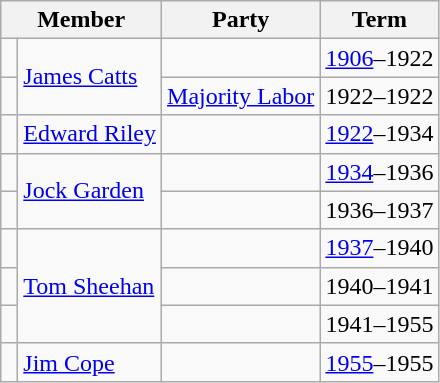<table class="wikitable">
<tr>
<th colspan="2">Member</th>
<th>Party</th>
<th>Term</th>
</tr>
<tr>
<td> </td>
<td rowspan="2"><a href='#'>James Catts</a></td>
<td></td>
<td><a href='#'>1906</a>–1922</td>
</tr>
<tr>
<td> </td>
<td><a href='#'>Majority Labor</a></td>
<td>1922–1922</td>
</tr>
<tr>
<td> </td>
<td><a href='#'>Edward Riley</a></td>
<td></td>
<td><a href='#'>1922</a>–1934</td>
</tr>
<tr>
<td> </td>
<td rowspan="2"><a href='#'>Jock Garden</a></td>
<td></td>
<td><a href='#'>1934</a>–1936</td>
</tr>
<tr>
<td> </td>
<td></td>
<td>1936–1937</td>
</tr>
<tr>
<td> </td>
<td rowspan="3"><a href='#'>Tom Sheehan</a></td>
<td></td>
<td><a href='#'>1937</a>–1940</td>
</tr>
<tr>
<td> </td>
<td></td>
<td>1940–1941</td>
</tr>
<tr>
<td> </td>
<td></td>
<td>1941–1955</td>
</tr>
<tr>
<td> </td>
<td><a href='#'>Jim Cope</a></td>
<td></td>
<td><a href='#'>1955</a>–1955</td>
</tr>
</table>
